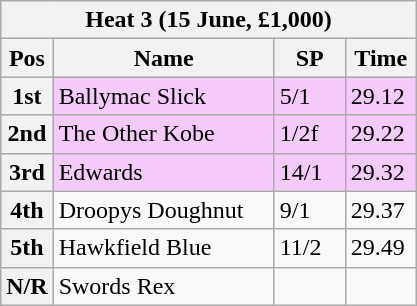<table class="wikitable">
<tr>
<th colspan="6">Heat 3 (15 June, £1,000)</th>
</tr>
<tr>
<th width=20>Pos</th>
<th width=140>Name</th>
<th width=40>SP</th>
<th width=40>Time</th>
</tr>
<tr style="background: #f4caf9;">
<th>1st</th>
<td>Ballymac Slick</td>
<td>5/1</td>
<td>29.12</td>
</tr>
<tr style="background: #f4caf9;">
<th>2nd</th>
<td>The Other Kobe</td>
<td>1/2f</td>
<td>29.22</td>
</tr>
<tr style="background: #f4caf9;">
<th>3rd</th>
<td>Edwards</td>
<td>14/1</td>
<td>29.32</td>
</tr>
<tr>
<th>4th</th>
<td>Droopys Doughnut</td>
<td>9/1</td>
<td>29.37</td>
</tr>
<tr>
<th>5th</th>
<td>Hawkfield Blue</td>
<td>11/2</td>
<td>29.49</td>
</tr>
<tr>
<th>N/R</th>
<td>Swords Rex</td>
<td></td>
<td></td>
</tr>
</table>
